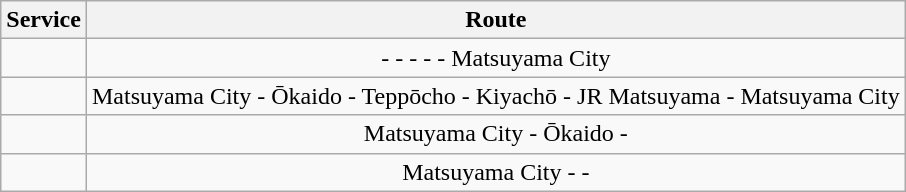<table class="wikitable" style="text-align:center">
<tr>
<th>Service</th>
<th>Route</th>
</tr>
<tr>
<td style="text-align: center"></td>
<td> -  -  -  -  - Matsuyama City</td>
</tr>
<tr>
<td style="text-align: center"></td>
<td>Matsuyama City - Ōkaido - Teppōcho - Kiyachō - JR Matsuyama - Matsuyama City</td>
</tr>
<tr>
<td style="text-align: center"></td>
<td>Matsuyama City - Ōkaido - </td>
</tr>
<tr>
<td style="text-align: center"></td>
<td>Matsuyama City -  - </td>
</tr>
</table>
